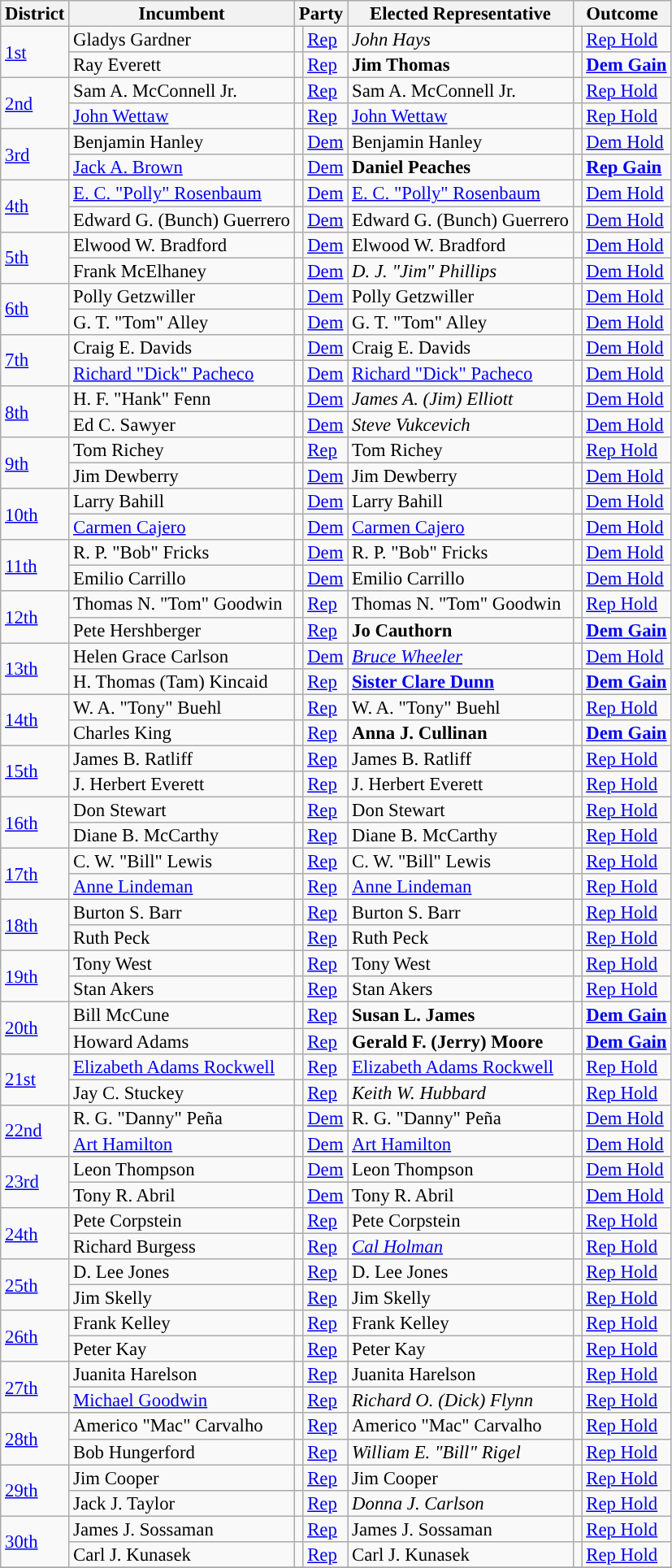<table class="sortable wikitable" style="font-size:95%;line-height:14px;">
<tr>
<th>District</th>
<th>Incumbent</th>
<th colspan="2">Party</th>
<th>Elected Representative</th>
<th colspan="2">Outcome</th>
</tr>
<tr>
<td rowspan="2"><a href='#'>1st</a></td>
<td>Gladys Gardner</td>
<td style="background:"></td>
<td><a href='#'>Rep</a></td>
<td><em>John Hays</em></td>
<td style="background:"></td>
<td><a href='#'>Rep Hold</a></td>
</tr>
<tr>
<td>Ray Everett</td>
<td style="background:"></td>
<td><a href='#'>Rep</a></td>
<td><strong>Jim Thomas</strong></td>
<td style="background:"></td>
<td><strong><a href='#'>Dem Gain</a></strong></td>
</tr>
<tr>
<td rowspan="2"><a href='#'>2nd</a></td>
<td>Sam A. McConnell Jr.</td>
<td style="background:"></td>
<td><a href='#'>Rep</a></td>
<td>Sam A. McConnell Jr.</td>
<td style="background:"></td>
<td><a href='#'>Rep Hold</a></td>
</tr>
<tr>
<td><a href='#'>John Wettaw</a></td>
<td style="background:"></td>
<td><a href='#'>Rep</a></td>
<td><a href='#'>John Wettaw</a></td>
<td style="background:"></td>
<td><a href='#'>Rep Hold</a></td>
</tr>
<tr>
<td rowspan="2"><a href='#'>3rd</a></td>
<td>Benjamin Hanley</td>
<td style="background:"></td>
<td><a href='#'>Dem</a></td>
<td>Benjamin Hanley</td>
<td style="background:"></td>
<td><a href='#'>Dem Hold</a></td>
</tr>
<tr>
<td><a href='#'>Jack A. Brown</a></td>
<td style="background:"></td>
<td><a href='#'>Dem</a></td>
<td><strong>Daniel Peaches</strong></td>
<td style="background:"></td>
<td><strong><a href='#'>Rep Gain</a></strong></td>
</tr>
<tr>
<td rowspan="2"><a href='#'>4th</a></td>
<td><a href='#'>E. C. "Polly" Rosenbaum</a></td>
<td style="background:"></td>
<td><a href='#'>Dem</a></td>
<td><a href='#'>E. C. "Polly" Rosenbaum</a></td>
<td style="background:"></td>
<td><a href='#'>Dem Hold</a></td>
</tr>
<tr>
<td>Edward G. (Bunch) Guerrero</td>
<td style="background:"></td>
<td><a href='#'>Dem</a></td>
<td>Edward G. (Bunch) Guerrero</td>
<td style="background:"></td>
<td><a href='#'>Dem Hold</a></td>
</tr>
<tr>
<td rowspan="2"><a href='#'>5th</a></td>
<td>Elwood W. Bradford</td>
<td style="background:"></td>
<td><a href='#'>Dem</a></td>
<td>Elwood W. Bradford</td>
<td style="background:"></td>
<td><a href='#'>Dem Hold</a></td>
</tr>
<tr>
<td>Frank McElhaney</td>
<td style="background:"></td>
<td><a href='#'>Dem</a></td>
<td><em>D. J. "Jim" Phillips</em></td>
<td style="background:"></td>
<td><a href='#'>Dem Hold</a></td>
</tr>
<tr>
<td rowspan="2"><a href='#'>6th</a></td>
<td>Polly Getzwiller</td>
<td style="background:"></td>
<td><a href='#'>Dem</a></td>
<td>Polly Getzwiller</td>
<td style="background:"></td>
<td><a href='#'>Dem Hold</a></td>
</tr>
<tr>
<td>G. T. "Tom" Alley</td>
<td style="background:"></td>
<td><a href='#'>Dem</a></td>
<td>G. T. "Tom" Alley</td>
<td style="background:"></td>
<td><a href='#'>Dem Hold</a></td>
</tr>
<tr>
<td rowspan="2"><a href='#'>7th</a></td>
<td>Craig E. Davids</td>
<td style="background:"></td>
<td><a href='#'>Dem</a></td>
<td>Craig E. Davids</td>
<td style="background:"></td>
<td><a href='#'>Dem Hold</a></td>
</tr>
<tr>
<td><a href='#'>Richard "Dick" Pacheco</a></td>
<td style="background:"></td>
<td><a href='#'>Dem</a></td>
<td><a href='#'>Richard "Dick" Pacheco</a></td>
<td style="background:"></td>
<td><a href='#'>Dem Hold</a></td>
</tr>
<tr>
<td rowspan="2"><a href='#'>8th</a></td>
<td>H. F. "Hank" Fenn</td>
<td style="background:"></td>
<td><a href='#'>Dem</a></td>
<td><em>James A. (Jim) Elliott</em></td>
<td style="background:"></td>
<td><a href='#'>Dem Hold</a></td>
</tr>
<tr>
<td>Ed C. Sawyer</td>
<td style="background:"></td>
<td><a href='#'>Dem</a></td>
<td><em>Steve Vukcevich</em></td>
<td style="background:"></td>
<td><a href='#'>Dem Hold</a></td>
</tr>
<tr>
<td rowspan="2"><a href='#'>9th</a></td>
<td>Tom Richey</td>
<td style="background:"></td>
<td><a href='#'>Rep</a></td>
<td>Tom Richey</td>
<td style="background:"></td>
<td><a href='#'>Rep Hold</a></td>
</tr>
<tr>
<td>Jim Dewberry</td>
<td style="background:"></td>
<td><a href='#'>Dem</a></td>
<td>Jim Dewberry</td>
<td style="background:"></td>
<td><a href='#'>Dem Hold</a></td>
</tr>
<tr>
<td rowspan="2"><a href='#'>10th</a></td>
<td>Larry Bahill</td>
<td style="background:"></td>
<td><a href='#'>Dem</a></td>
<td>Larry Bahill</td>
<td style="background:"></td>
<td><a href='#'>Dem Hold</a></td>
</tr>
<tr>
<td><a href='#'>Carmen Cajero</a></td>
<td style="background:"></td>
<td><a href='#'>Dem</a></td>
<td><a href='#'>Carmen Cajero</a></td>
<td style="background:"></td>
<td><a href='#'>Dem Hold</a></td>
</tr>
<tr>
<td rowspan="2"><a href='#'>11th</a></td>
<td>R. P. "Bob" Fricks</td>
<td style="background:"></td>
<td><a href='#'>Dem</a></td>
<td>R. P. "Bob" Fricks</td>
<td style="background:"></td>
<td><a href='#'>Dem Hold</a></td>
</tr>
<tr>
<td>Emilio Carrillo</td>
<td style="background:"></td>
<td><a href='#'>Dem</a></td>
<td>Emilio Carrillo</td>
<td style="background:"></td>
<td><a href='#'>Dem Hold</a></td>
</tr>
<tr>
<td rowspan="2"><a href='#'>12th</a></td>
<td>Thomas N. "Tom" Goodwin</td>
<td style="background:"></td>
<td><a href='#'>Rep</a></td>
<td>Thomas N. "Tom" Goodwin</td>
<td style="background:"></td>
<td><a href='#'>Rep Hold</a></td>
</tr>
<tr>
<td>Pete Hershberger</td>
<td style="background:"></td>
<td><a href='#'>Rep</a></td>
<td><strong>Jo Cauthorn</strong></td>
<td style="background:"></td>
<td><strong><a href='#'>Dem Gain</a></strong></td>
</tr>
<tr>
<td rowspan="2"><a href='#'>13th</a></td>
<td>Helen Grace Carlson</td>
<td style="background:"></td>
<td><a href='#'>Dem</a></td>
<td><em><a href='#'>Bruce Wheeler</a></em></td>
<td style="background:"></td>
<td><a href='#'>Dem Hold</a></td>
</tr>
<tr>
<td>H. Thomas (Tam) Kincaid</td>
<td style="background:"></td>
<td><a href='#'>Rep</a></td>
<td><strong><a href='#'>Sister Clare Dunn</a></strong></td>
<td style="background:"></td>
<td><strong><a href='#'>Dem Gain</a></strong></td>
</tr>
<tr>
<td rowspan="2"><a href='#'>14th</a></td>
<td>W. A. "Tony" Buehl</td>
<td style="background:"></td>
<td><a href='#'>Rep</a></td>
<td>W. A. "Tony" Buehl</td>
<td style="background:"></td>
<td><a href='#'>Rep Hold</a></td>
</tr>
<tr>
<td>Charles King</td>
<td style="background:"></td>
<td><a href='#'>Rep</a></td>
<td><strong>Anna J. Cullinan</strong></td>
<td style="background:"></td>
<td><strong><a href='#'>Dem Gain</a></strong></td>
</tr>
<tr>
<td rowspan="2"><a href='#'>15th</a></td>
<td>James B. Ratliff</td>
<td style="background:"></td>
<td><a href='#'>Rep</a></td>
<td>James B. Ratliff</td>
<td style="background:"></td>
<td><a href='#'>Rep Hold</a></td>
</tr>
<tr>
<td>J. Herbert Everett</td>
<td style="background:"></td>
<td><a href='#'>Rep</a></td>
<td>J. Herbert Everett</td>
<td style="background:"></td>
<td><a href='#'>Rep Hold</a></td>
</tr>
<tr>
<td rowspan="2"><a href='#'>16th</a></td>
<td>Don Stewart</td>
<td style="background:"></td>
<td><a href='#'>Rep</a></td>
<td>Don Stewart</td>
<td style="background:"></td>
<td><a href='#'>Rep Hold</a></td>
</tr>
<tr>
<td>Diane B. McCarthy</td>
<td style="background:"></td>
<td><a href='#'>Rep</a></td>
<td>Diane B. McCarthy</td>
<td style="background:"></td>
<td><a href='#'>Rep Hold</a></td>
</tr>
<tr>
<td rowspan="2"><a href='#'>17th</a></td>
<td>C. W. "Bill" Lewis</td>
<td style="background:"></td>
<td><a href='#'>Rep</a></td>
<td>C. W. "Bill" Lewis</td>
<td style="background:"></td>
<td><a href='#'>Rep Hold</a></td>
</tr>
<tr>
<td><a href='#'>Anne Lindeman</a></td>
<td style="background:"></td>
<td><a href='#'>Rep</a></td>
<td><a href='#'>Anne Lindeman</a></td>
<td style="background:"></td>
<td><a href='#'>Rep Hold</a></td>
</tr>
<tr>
<td rowspan="2"><a href='#'>18th</a></td>
<td>Burton S. Barr</td>
<td style="background:"></td>
<td><a href='#'>Rep</a></td>
<td>Burton S. Barr</td>
<td style="background:"></td>
<td><a href='#'>Rep Hold</a></td>
</tr>
<tr>
<td>Ruth Peck</td>
<td style="background:"></td>
<td><a href='#'>Rep</a></td>
<td>Ruth Peck</td>
<td style="background:"></td>
<td><a href='#'>Rep Hold</a></td>
</tr>
<tr>
<td rowspan="2"><a href='#'>19th</a></td>
<td>Tony West</td>
<td style="background:"></td>
<td><a href='#'>Rep</a></td>
<td>Tony West</td>
<td style="background:"></td>
<td><a href='#'>Rep Hold</a></td>
</tr>
<tr>
<td>Stan Akers</td>
<td style="background:"></td>
<td><a href='#'>Rep</a></td>
<td>Stan Akers</td>
<td style="background:"></td>
<td><a href='#'>Rep Hold</a></td>
</tr>
<tr>
<td rowspan="2"><a href='#'>20th</a></td>
<td>Bill McCune</td>
<td style="background:"></td>
<td><a href='#'>Rep</a></td>
<td><strong>Susan L. James</strong></td>
<td style="background:"></td>
<td><strong><a href='#'>Dem Gain</a></strong></td>
</tr>
<tr>
<td>Howard Adams</td>
<td style="background:"></td>
<td><a href='#'>Rep</a></td>
<td><strong>Gerald F. (Jerry) Moore</strong></td>
<td style="background:"></td>
<td><strong><a href='#'>Dem Gain</a></strong></td>
</tr>
<tr>
<td rowspan="2"><a href='#'>21st</a></td>
<td><a href='#'>Elizabeth Adams Rockwell</a></td>
<td style="background:"></td>
<td><a href='#'>Rep</a></td>
<td><a href='#'>Elizabeth Adams Rockwell</a></td>
<td style="background:"></td>
<td><a href='#'>Rep Hold</a></td>
</tr>
<tr>
<td>Jay C. Stuckey</td>
<td style="background:"></td>
<td><a href='#'>Rep</a></td>
<td><em>Keith W. Hubbard</em></td>
<td style="background:"></td>
<td><a href='#'>Rep Hold</a></td>
</tr>
<tr>
<td rowspan="2"><a href='#'>22nd</a></td>
<td>R. G. "Danny" Peña</td>
<td style="background:"></td>
<td><a href='#'>Dem</a></td>
<td>R. G. "Danny" Peña</td>
<td style="background:"></td>
<td><a href='#'>Dem Hold</a></td>
</tr>
<tr>
<td><a href='#'>Art Hamilton</a></td>
<td style="background:"></td>
<td><a href='#'>Dem</a></td>
<td><a href='#'>Art Hamilton</a></td>
<td style="background:"></td>
<td><a href='#'>Dem Hold</a></td>
</tr>
<tr>
<td rowspan="2"><a href='#'>23rd</a></td>
<td>Leon Thompson</td>
<td style="background:"></td>
<td><a href='#'>Dem</a></td>
<td>Leon Thompson</td>
<td style="background:"></td>
<td><a href='#'>Dem Hold</a></td>
</tr>
<tr>
<td>Tony R. Abril</td>
<td style="background:"></td>
<td><a href='#'>Dem</a></td>
<td>Tony R. Abril</td>
<td style="background:"></td>
<td><a href='#'>Dem Hold</a></td>
</tr>
<tr>
<td rowspan="2"><a href='#'>24th</a></td>
<td>Pete Corpstein</td>
<td style="background:"></td>
<td><a href='#'>Rep</a></td>
<td>Pete Corpstein</td>
<td style="background:"></td>
<td><a href='#'>Rep Hold</a></td>
</tr>
<tr>
<td>Richard Burgess</td>
<td style="background:"></td>
<td><a href='#'>Rep</a></td>
<td><em><a href='#'>Cal Holman</a></em></td>
<td style="background:"></td>
<td><a href='#'>Rep Hold</a></td>
</tr>
<tr>
<td rowspan="2"><a href='#'>25th</a></td>
<td>D. Lee Jones</td>
<td style="background:"></td>
<td><a href='#'>Rep</a></td>
<td>D. Lee Jones</td>
<td style="background:"></td>
<td><a href='#'>Rep Hold</a></td>
</tr>
<tr>
<td>Jim Skelly</td>
<td style="background:"></td>
<td><a href='#'>Rep</a></td>
<td>Jim Skelly</td>
<td style="background:"></td>
<td><a href='#'>Rep Hold</a></td>
</tr>
<tr>
<td rowspan="2"><a href='#'>26th</a></td>
<td>Frank Kelley</td>
<td style="background:"></td>
<td><a href='#'>Rep</a></td>
<td>Frank Kelley</td>
<td style="background:"></td>
<td><a href='#'>Rep Hold</a></td>
</tr>
<tr>
<td>Peter Kay</td>
<td style="background:"></td>
<td><a href='#'>Rep</a></td>
<td>Peter Kay</td>
<td style="background:"></td>
<td><a href='#'>Rep Hold</a></td>
</tr>
<tr>
<td rowspan="2"><a href='#'>27th</a></td>
<td>Juanita Harelson</td>
<td style="background:"></td>
<td><a href='#'>Rep</a></td>
<td>Juanita Harelson</td>
<td style="background:"></td>
<td><a href='#'>Rep Hold</a></td>
</tr>
<tr>
<td><a href='#'>Michael Goodwin</a></td>
<td style="background:"></td>
<td><a href='#'>Rep</a></td>
<td><em>Richard O. (Dick) Flynn</em></td>
<td style="background:"></td>
<td><a href='#'>Rep Hold</a></td>
</tr>
<tr>
<td rowspan="2"><a href='#'>28th</a></td>
<td>Americo "Mac" Carvalho</td>
<td style="background:"></td>
<td><a href='#'>Rep</a></td>
<td>Americo "Mac" Carvalho</td>
<td style="background:"></td>
<td><a href='#'>Rep Hold</a></td>
</tr>
<tr>
<td>Bob Hungerford</td>
<td style="background:"></td>
<td><a href='#'>Rep</a></td>
<td><em>William E. "Bill" Rigel</em></td>
<td style="background:"></td>
<td><a href='#'>Rep Hold</a></td>
</tr>
<tr>
<td rowspan="2"><a href='#'>29th</a></td>
<td>Jim Cooper</td>
<td style="background:"></td>
<td><a href='#'>Rep</a></td>
<td>Jim Cooper</td>
<td style="background:"></td>
<td><a href='#'>Rep Hold</a></td>
</tr>
<tr>
<td>Jack J. Taylor</td>
<td style="background:"></td>
<td><a href='#'>Rep</a></td>
<td><em>Donna J. Carlson</em></td>
<td style="background:"></td>
<td><a href='#'>Rep Hold</a></td>
</tr>
<tr>
<td rowspan="2"><a href='#'>30th</a></td>
<td>James J. Sossaman</td>
<td style="background:"></td>
<td><a href='#'>Rep</a></td>
<td>James J. Sossaman</td>
<td style="background:"></td>
<td><a href='#'>Rep Hold</a></td>
</tr>
<tr>
<td>Carl J. Kunasek</td>
<td style="background:"></td>
<td><a href='#'>Rep</a></td>
<td>Carl J. Kunasek</td>
<td style="background:"></td>
<td><a href='#'>Rep Hold</a></td>
</tr>
<tr>
</tr>
</table>
